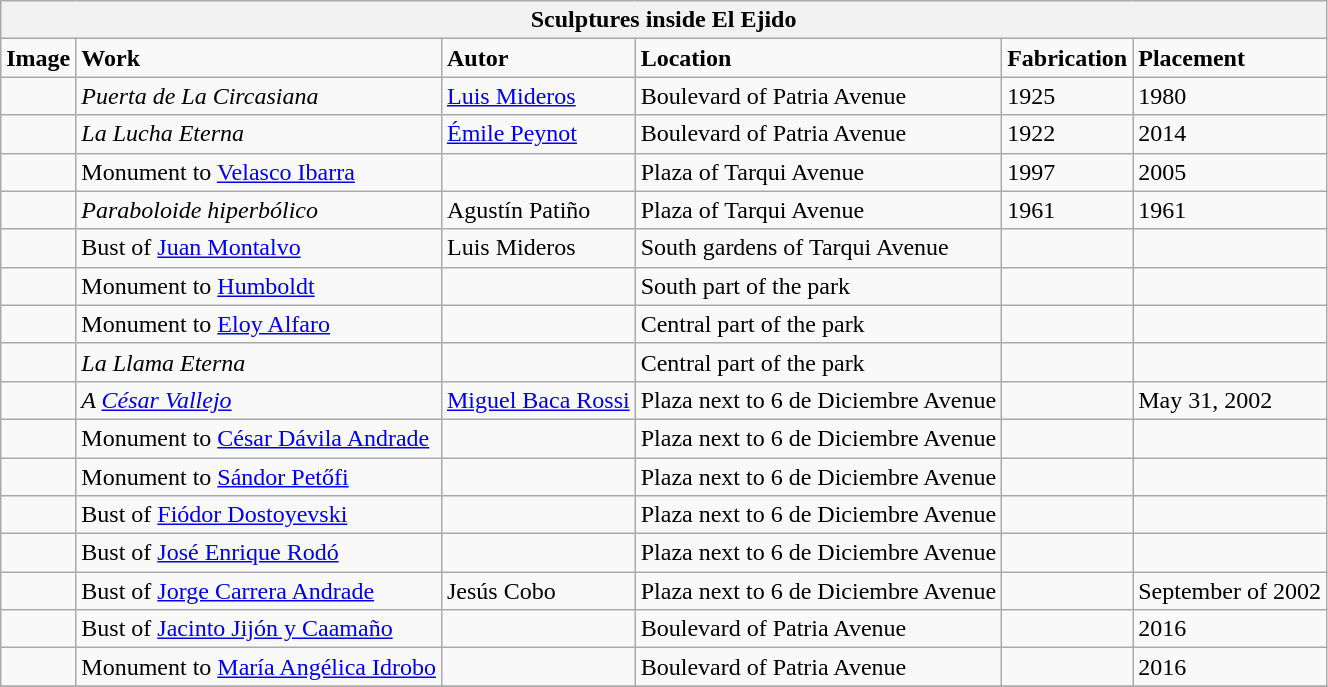<table class="wikitable">
<tr>
<th colspan="9">Sculptures inside El Ejido</th>
</tr>
<tr>
<td><strong>Image</strong></td>
<td><strong>Work</strong></td>
<td><strong>Autor</strong></td>
<td><strong>Location</strong></td>
<td><strong>Fabrication</strong></td>
<td><strong>Placement</strong></td>
</tr>
<tr>
<td></td>
<td><em>Puerta de La Circasiana</em></td>
<td><a href='#'>Luis Mideros</a></td>
<td>Boulevard of Patria Avenue</td>
<td>1925</td>
<td>1980</td>
</tr>
<tr>
<td></td>
<td><em>La Lucha Eterna</em></td>
<td><a href='#'>Émile Peynot</a></td>
<td>Boulevard of Patria Avenue</td>
<td>1922</td>
<td>2014</td>
</tr>
<tr>
<td></td>
<td>Monument to <a href='#'>Velasco Ibarra</a></td>
<td></td>
<td>Plaza of Tarqui Avenue</td>
<td>1997</td>
<td>2005</td>
</tr>
<tr>
<td></td>
<td><em>Paraboloide hiperbólico</em></td>
<td>Agustín Patiño</td>
<td>Plaza of Tarqui Avenue</td>
<td>1961</td>
<td>1961</td>
</tr>
<tr>
<td></td>
<td>Bust of <a href='#'>Juan Montalvo</a></td>
<td>Luis Mideros</td>
<td>South gardens of Tarqui Avenue</td>
<td></td>
<td></td>
</tr>
<tr>
<td></td>
<td>Monument to <a href='#'>Humboldt</a></td>
<td></td>
<td>South part of the park</td>
<td></td>
<td></td>
</tr>
<tr>
<td></td>
<td>Monument to <a href='#'>Eloy Alfaro</a></td>
<td></td>
<td>Central part of the park</td>
<td></td>
<td></td>
</tr>
<tr>
<td></td>
<td><em>La Llama Eterna</em></td>
<td></td>
<td>Central part of the park</td>
<td></td>
<td></td>
</tr>
<tr>
<td></td>
<td><em>A <a href='#'>César Vallejo</a></em></td>
<td><a href='#'>Miguel Baca Rossi</a></td>
<td>Plaza next to 6 de Diciembre Avenue</td>
<td></td>
<td>May 31, 2002</td>
</tr>
<tr>
<td></td>
<td>Monument to <a href='#'>César Dávila Andrade</a></td>
<td></td>
<td>Plaza next to 6 de Diciembre Avenue</td>
<td></td>
<td></td>
</tr>
<tr>
<td></td>
<td>Monument to <a href='#'>Sándor Petőfi</a></td>
<td></td>
<td>Plaza next to 6 de Diciembre Avenue</td>
<td></td>
<td></td>
</tr>
<tr>
<td></td>
<td>Bust of <a href='#'>Fiódor Dostoyevski</a></td>
<td></td>
<td>Plaza next to 6 de Diciembre Avenue</td>
<td></td>
<td></td>
</tr>
<tr>
<td></td>
<td>Bust of <a href='#'>José Enrique Rodó</a></td>
<td></td>
<td>Plaza next to 6 de Diciembre Avenue</td>
<td></td>
<td></td>
</tr>
<tr>
<td></td>
<td>Bust of <a href='#'>Jorge Carrera Andrade</a></td>
<td>Jesús Cobo</td>
<td>Plaza next to 6 de Diciembre Avenue</td>
<td></td>
<td>September of 2002</td>
</tr>
<tr>
<td></td>
<td>Bust of <a href='#'>Jacinto Jijón y Caamaño</a></td>
<td></td>
<td>Boulevard of Patria Avenue</td>
<td></td>
<td>2016</td>
</tr>
<tr>
<td></td>
<td>Monument to <a href='#'>María Angélica Idrobo</a></td>
<td></td>
<td>Boulevard of Patria Avenue</td>
<td></td>
<td>2016</td>
</tr>
<tr>
</tr>
</table>
